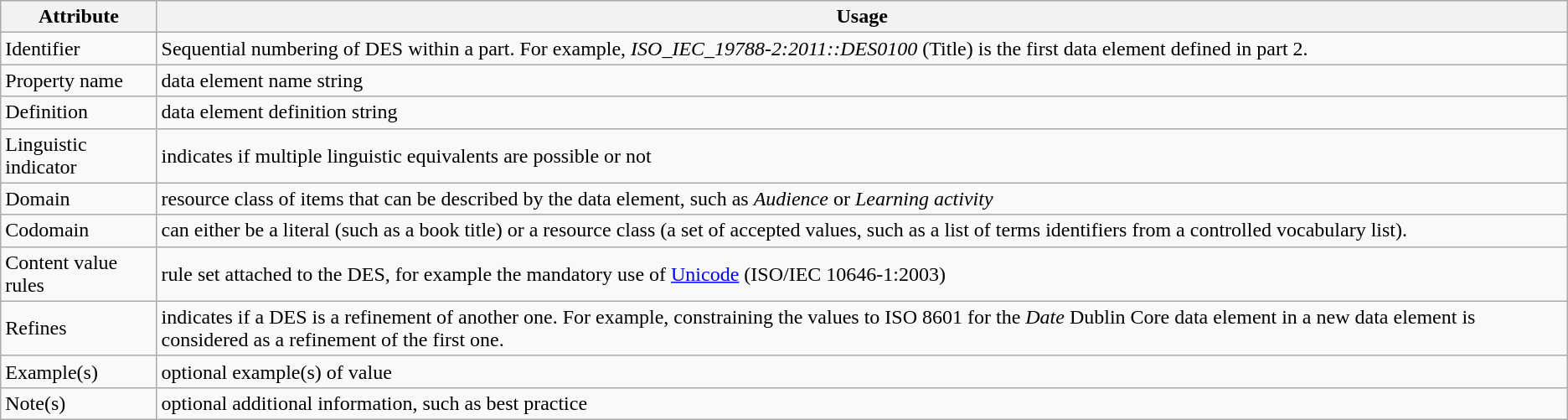<table class="wikitable">
<tr>
<th>Attribute</th>
<th>Usage</th>
</tr>
<tr>
<td>Identifier</td>
<td>Sequential numbering of DES within a part. For example, <em>ISO_IEC_19788-2:2011::DES0100</em> (Title) is the first data element defined in part 2.</td>
</tr>
<tr>
<td>Property name</td>
<td>data element name string</td>
</tr>
<tr>
<td>Definition</td>
<td>data element definition string</td>
</tr>
<tr>
<td>Linguistic indicator</td>
<td>indicates if multiple linguistic equivalents are possible or not</td>
</tr>
<tr>
<td>Domain</td>
<td>resource class of items that can be described by the data element, such as <em>Audience</em> or <em>Learning activity</em></td>
</tr>
<tr>
<td>Codomain</td>
<td>can either be a literal (such as a book title) or a resource class (a set of accepted values, such as a list of terms identifiers from a controlled vocabulary list).</td>
</tr>
<tr>
<td>Content value rules</td>
<td>rule set attached to the DES, for example the mandatory use of <a href='#'>Unicode</a> (ISO/IEC 10646-1:2003)</td>
</tr>
<tr>
<td>Refines</td>
<td>indicates if a DES is a refinement of another one. For example, constraining the values to ISO 8601 for the <em>Date</em> Dublin Core data element in a new data element is considered as a refinement of the first one.</td>
</tr>
<tr>
<td>Example(s)</td>
<td>optional example(s) of value</td>
</tr>
<tr>
<td>Note(s)</td>
<td>optional additional information, such as best practice</td>
</tr>
</table>
